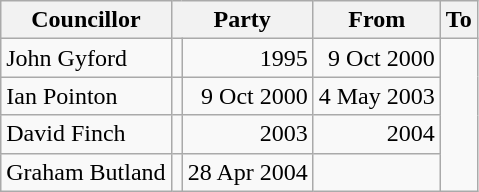<table class=wikitable>
<tr>
<th>Councillor</th>
<th colspan=2>Party</th>
<th>From</th>
<th>To</th>
</tr>
<tr>
<td>John Gyford</td>
<td></td>
<td align=right>1995</td>
<td align=right>9 Oct 2000</td>
</tr>
<tr>
<td>Ian Pointon</td>
<td></td>
<td align=right>9 Oct 2000</td>
<td align=right>4 May 2003</td>
</tr>
<tr>
<td>David Finch</td>
<td></td>
<td align=right>2003</td>
<td align=right>2004</td>
</tr>
<tr>
<td>Graham Butland</td>
<td></td>
<td align=right>28 Apr 2004</td>
<td></td>
</tr>
</table>
